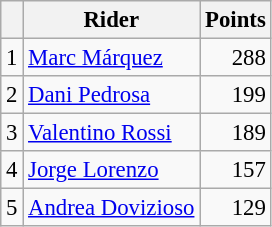<table class="wikitable" style="font-size: 95%;">
<tr>
<th></th>
<th>Rider</th>
<th>Points</th>
</tr>
<tr>
<td align=center>1</td>
<td> <a href='#'>Marc Márquez</a></td>
<td align=right>288</td>
</tr>
<tr>
<td align=center>2</td>
<td> <a href='#'>Dani Pedrosa</a></td>
<td align=right>199</td>
</tr>
<tr>
<td align=center>3</td>
<td> <a href='#'>Valentino Rossi</a></td>
<td align=right>189</td>
</tr>
<tr>
<td align=center>4</td>
<td> <a href='#'>Jorge Lorenzo</a></td>
<td align=right>157</td>
</tr>
<tr>
<td align=center>5</td>
<td> <a href='#'>Andrea Dovizioso</a></td>
<td align=right>129</td>
</tr>
</table>
